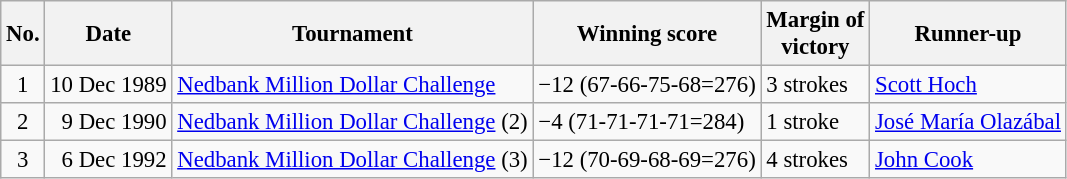<table class="wikitable" style="font-size:95%;">
<tr>
<th>No.</th>
<th>Date</th>
<th>Tournament</th>
<th>Winning score</th>
<th>Margin of<br>victory</th>
<th>Runner-up</th>
</tr>
<tr>
<td align=center>1</td>
<td align=right>10 Dec 1989</td>
<td><a href='#'>Nedbank Million Dollar Challenge</a></td>
<td>−12 (67-66-75-68=276)</td>
<td>3 strokes</td>
<td> <a href='#'>Scott Hoch</a></td>
</tr>
<tr>
<td align=center>2</td>
<td align=right>9 Dec 1990</td>
<td><a href='#'>Nedbank Million Dollar Challenge</a> (2)</td>
<td>−4 (71-71-71-71=284)</td>
<td>1 stroke</td>
<td> <a href='#'>José María Olazábal</a></td>
</tr>
<tr>
<td align=center>3</td>
<td align=right>6 Dec 1992</td>
<td><a href='#'>Nedbank Million Dollar Challenge</a> (3)</td>
<td>−12 (70-69-68-69=276)</td>
<td>4 strokes</td>
<td> <a href='#'>John Cook</a></td>
</tr>
</table>
